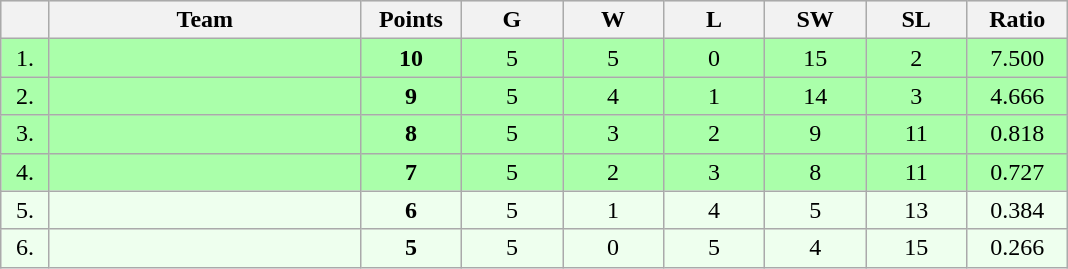<table class=wikitable style="text-align:center">
<tr style="background: #DCDCDC">
<th width="25"></th>
<th width="200">Team</th>
<th width="60">Points</th>
<th width="60">G</th>
<th width="60">W</th>
<th width="60">L</th>
<th width="60">SW</th>
<th width="60">SL</th>
<th width="60">Ratio</th>
</tr>
<tr style="background: #AAFFAA">
<td>1.</td>
<td align=left></td>
<td><strong>10</strong></td>
<td>5</td>
<td>5</td>
<td>0</td>
<td>15</td>
<td>2</td>
<td>7.500</td>
</tr>
<tr style="background: #AAFFAA">
<td>2.</td>
<td align=left></td>
<td><strong>9</strong></td>
<td>5</td>
<td>4</td>
<td>1</td>
<td>14</td>
<td>3</td>
<td>4.666</td>
</tr>
<tr style="background: #AAFFAA">
<td>3.</td>
<td align=left></td>
<td><strong>8</strong></td>
<td>5</td>
<td>3</td>
<td>2</td>
<td>9</td>
<td>11</td>
<td>0.818</td>
</tr>
<tr style="background: #AAFFAA">
<td>4.</td>
<td align=left></td>
<td><strong>7</strong></td>
<td>5</td>
<td>2</td>
<td>3</td>
<td>8</td>
<td>11</td>
<td>0.727</td>
</tr>
<tr style="background: #EEFFEE">
<td>5.</td>
<td align=left></td>
<td><strong>6</strong></td>
<td>5</td>
<td>1</td>
<td>4</td>
<td>5</td>
<td>13</td>
<td>0.384</td>
</tr>
<tr style="background: #EEFFEE">
<td>6.</td>
<td align=left></td>
<td><strong>5</strong></td>
<td>5</td>
<td>0</td>
<td>5</td>
<td>4</td>
<td>15</td>
<td>0.266</td>
</tr>
</table>
